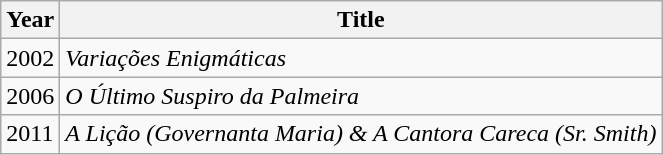<table class="wikitable">
<tr>
<th>Year</th>
<th>Title</th>
</tr>
<tr>
<td>2002</td>
<td><em>Variações Enigmáticas</em></td>
</tr>
<tr>
<td>2006</td>
<td><em>O Último Suspiro da Palmeira</em></td>
</tr>
<tr>
<td>2011</td>
<td><em>A Lição (Governanta Maria) & A Cantora Careca (Sr. Smith)</em></td>
</tr>
</table>
